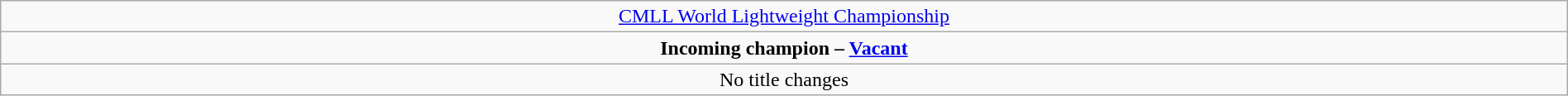<table class="wikitable" style="text-align:center; width:100%;">
<tr>
<td colspan="5" style="text-align: center;"><a href='#'>CMLL World Lightweight Championship</a></td>
</tr>
<tr>
<td colspan="5" style="text-align: center;"><strong>Incoming champion – <a href='#'>Vacant</a></strong></td>
</tr>
<tr>
<td colspan="5">No title changes</td>
</tr>
</table>
